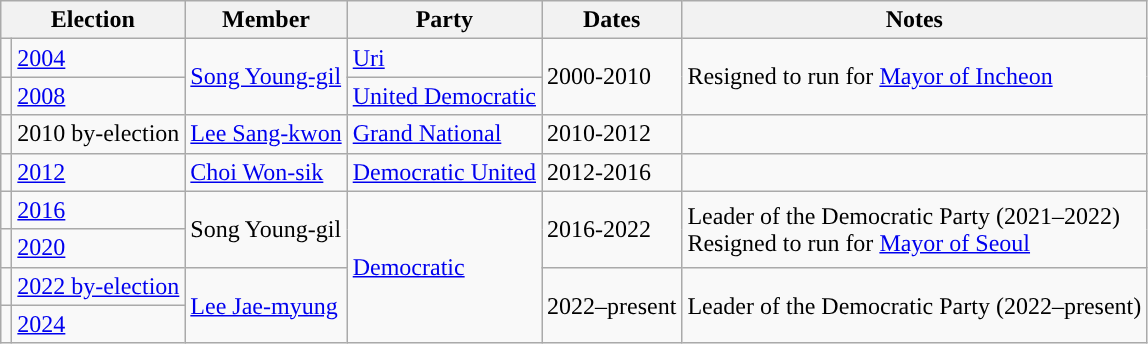<table class="wikitable">
<tr>
<th colspan="2">Election</th>
<th>Member</th>
<th>Party</th>
<th>Dates</th>
<th>Notes</th>
</tr>
<tr>
<td></td>
<td><a href='#'>2004</a></td>
<td rowspan="2"><a href='#'>Song Young-gil</a></td>
<td rowspan="1"><a href='#'>Uri</a></td>
<td rowspan="2">2000-2010</td>
<td rowspan="2">Resigned to run for <a href='#'>Mayor of Incheon</a></td>
</tr>
<tr>
<td></td>
<td><a href='#'>2008</a></td>
<td rowspan="1"><a href='#'>United Democratic</a></td>
</tr>
<tr>
<td></td>
<td>2010 by-election</td>
<td rowspan="1"><a href='#'>Lee Sang-kwon</a></td>
<td rowspan="1"><a href='#'>Grand National</a></td>
<td rowspan="1">2010-2012</td>
<td rowspan="1"></td>
</tr>
<tr>
<td></td>
<td><a href='#'>2012</a></td>
<td rowspan="1"><a href='#'>Choi Won-sik</a></td>
<td rowspan="1"><a href='#'>Democratic United</a></td>
<td rowspan="1">2012-2016</td>
<td rowspan="1"></td>
</tr>
<tr>
<td></td>
<td><a href='#'>2016</a></td>
<td rowspan="2">Song Young-gil</td>
<td rowspan="4"><a href='#'>Democratic</a></td>
<td rowspan="2">2016-2022</td>
<td rowspan="2">Leader of the Democratic Party (2021–2022)<br>Resigned to run for <a href='#'>Mayor of Seoul</a></td>
</tr>
<tr>
<td></td>
<td><a href='#'>2020</a></td>
</tr>
<tr>
<td></td>
<td><a href='#'>2022 by-election</a></td>
<td rowspan="2"><a href='#'>Lee Jae-myung</a></td>
<td rowspan="2">2022–present</td>
<td rowspan="2">Leader of the Democratic Party (2022–present)</td>
</tr>
<tr>
<td></td>
<td><a href='#'>2024</a></td>
</tr>
</table>
